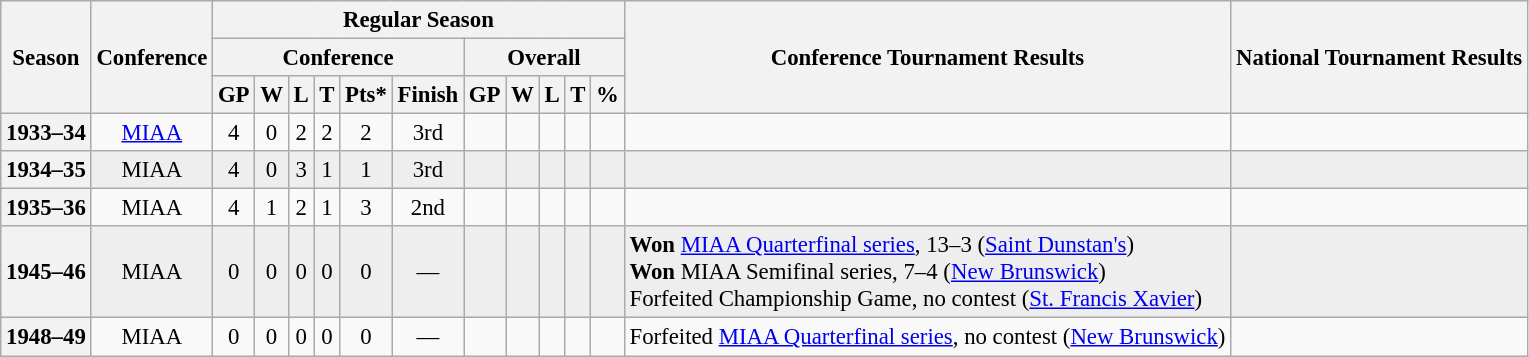<table class="wikitable" style="text-align: center; font-size: 95%">
<tr>
<th rowspan="3">Season</th>
<th rowspan="3">Conference</th>
<th colspan="11">Regular Season</th>
<th rowspan="3">Conference Tournament Results</th>
<th rowspan="3">National Tournament Results</th>
</tr>
<tr>
<th colspan="6">Conference</th>
<th colspan="5">Overall</th>
</tr>
<tr>
<th>GP</th>
<th>W</th>
<th>L</th>
<th>T</th>
<th>Pts*</th>
<th>Finish</th>
<th>GP</th>
<th>W</th>
<th>L</th>
<th>T</th>
<th>%</th>
</tr>
<tr>
<th>1933–34</th>
<td><a href='#'>MIAA</a></td>
<td>4</td>
<td>0</td>
<td>2</td>
<td>2</td>
<td>2</td>
<td>3rd</td>
<td></td>
<td></td>
<td></td>
<td></td>
<td></td>
<td align="left"></td>
<td align="left"></td>
</tr>
<tr bgcolor=eeeeee>
<th>1934–35</th>
<td>MIAA</td>
<td>4</td>
<td>0</td>
<td>3</td>
<td>1</td>
<td>1</td>
<td>3rd</td>
<td></td>
<td></td>
<td></td>
<td></td>
<td></td>
<td align="left"></td>
<td align="left"></td>
</tr>
<tr>
<th>1935–36</th>
<td>MIAA</td>
<td>4</td>
<td>1</td>
<td>2</td>
<td>1</td>
<td>3</td>
<td>2nd</td>
<td></td>
<td></td>
<td></td>
<td></td>
<td></td>
<td align="left"></td>
<td align="left"></td>
</tr>
<tr bgcolor=eeeeee>
<th>1945–46</th>
<td>MIAA</td>
<td>0</td>
<td>0</td>
<td>0</td>
<td>0</td>
<td>0</td>
<td>—</td>
<td></td>
<td></td>
<td></td>
<td></td>
<td></td>
<td align="left"><strong>Won</strong> <a href='#'>MIAA Quarterfinal series</a>, 13–3 (<a href='#'>Saint Dunstan's</a>)<br><strong>Won</strong> MIAA Semifinal series, 7–4 (<a href='#'>New Brunswick</a>)<br>Forfeited Championship Game, no contest (<a href='#'>St. Francis Xavier</a>)</td>
<td align="left"></td>
</tr>
<tr>
<th>1948–49</th>
<td>MIAA</td>
<td>0</td>
<td>0</td>
<td>0</td>
<td>0</td>
<td>0</td>
<td>—</td>
<td></td>
<td></td>
<td></td>
<td></td>
<td></td>
<td align="left">Forfeited <a href='#'>MIAA Quarterfinal series</a>, no contest (<a href='#'>New Brunswick</a>)</td>
<td align="left"></td>
</tr>
</table>
